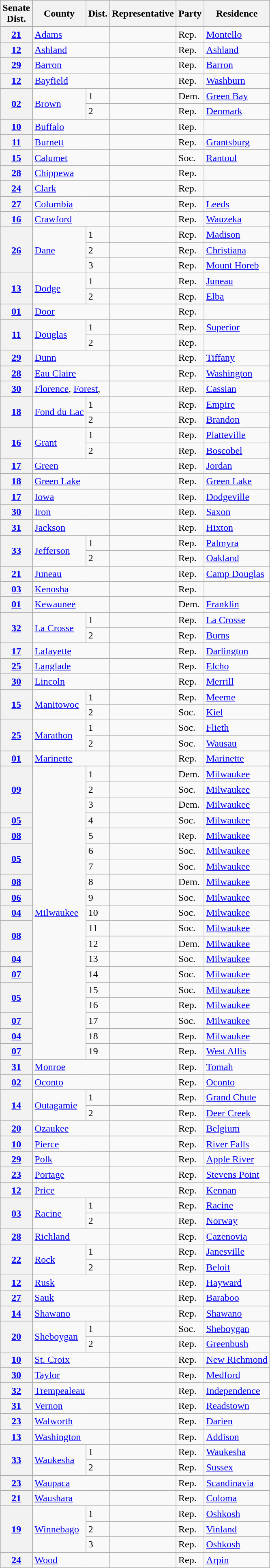<table class="wikitable sortable">
<tr>
<th>Senate<br>Dist.</th>
<th>County</th>
<th>Dist.</th>
<th>Representative</th>
<th>Party</th>
<th>Residence</th>
</tr>
<tr>
<th><a href='#'>21</a></th>
<td text-align="left" colspan="2"><a href='#'>Adams</a> </td>
<td></td>
<td>Rep.</td>
<td><a href='#'>Montello</a></td>
</tr>
<tr>
<th><a href='#'>12</a></th>
<td text-align="left" colspan="2"><a href='#'>Ashland</a></td>
<td></td>
<td>Rep.</td>
<td><a href='#'>Ashland</a></td>
</tr>
<tr>
<th><a href='#'>29</a></th>
<td text-align="left" colspan="2"><a href='#'>Barron</a></td>
<td></td>
<td>Rep.</td>
<td><a href='#'>Barron</a></td>
</tr>
<tr>
<th><a href='#'>12</a></th>
<td text-align="left" colspan="2"><a href='#'>Bayfield</a></td>
<td></td>
<td>Rep.</td>
<td><a href='#'>Washburn</a></td>
</tr>
<tr>
<th rowspan="2"><a href='#'>02</a></th>
<td text-align="left" rowspan="2"><a href='#'>Brown</a></td>
<td>1</td>
<td></td>
<td>Dem.</td>
<td><a href='#'>Green Bay</a></td>
</tr>
<tr>
<td>2</td>
<td></td>
<td>Rep.</td>
<td><a href='#'>Denmark</a></td>
</tr>
<tr>
<th><a href='#'>10</a></th>
<td text-align="left" colspan="2"><a href='#'>Buffalo</a> </td>
<td></td>
<td>Rep.</td>
<td></td>
</tr>
<tr>
<th><a href='#'>11</a></th>
<td text-align="left" colspan="2"><a href='#'>Burnett</a> </td>
<td></td>
<td>Rep.</td>
<td><a href='#'>Grantsburg</a></td>
</tr>
<tr>
<th><a href='#'>15</a></th>
<td text-align="left" colspan="2"><a href='#'>Calumet</a></td>
<td></td>
<td>Soc.</td>
<td><a href='#'>Rantoul</a></td>
</tr>
<tr>
<th><a href='#'>28</a></th>
<td text-align="left" colspan="2"><a href='#'>Chippewa</a></td>
<td></td>
<td>Rep.</td>
<td></td>
</tr>
<tr>
<th><a href='#'>24</a></th>
<td text-align="left" colspan="2"><a href='#'>Clark</a></td>
<td></td>
<td>Rep.</td>
<td></td>
</tr>
<tr>
<th><a href='#'>27</a></th>
<td text-align="left" colspan="2"><a href='#'>Columbia</a></td>
<td></td>
<td>Rep.</td>
<td><a href='#'>Leeds</a></td>
</tr>
<tr>
<th><a href='#'>16</a></th>
<td text-align="left" colspan="2"><a href='#'>Crawford</a></td>
<td></td>
<td>Rep.</td>
<td><a href='#'>Wauzeka</a></td>
</tr>
<tr>
<th rowspan="3"><a href='#'>26</a></th>
<td text-align="left" rowspan="3"><a href='#'>Dane</a></td>
<td>1</td>
<td></td>
<td>Rep.</td>
<td><a href='#'>Madison</a></td>
</tr>
<tr>
<td>2</td>
<td></td>
<td>Rep.</td>
<td><a href='#'>Christiana</a></td>
</tr>
<tr>
<td>3</td>
<td></td>
<td>Rep.</td>
<td><a href='#'>Mount Horeb</a></td>
</tr>
<tr>
<th rowspan="2"><a href='#'>13</a></th>
<td text-align="left" rowspan="2"><a href='#'>Dodge</a></td>
<td>1</td>
<td></td>
<td>Rep.</td>
<td><a href='#'>Juneau</a></td>
</tr>
<tr>
<td>2</td>
<td></td>
<td>Rep.</td>
<td><a href='#'>Elba</a></td>
</tr>
<tr>
<th><a href='#'>01</a></th>
<td text-align="left" colspan="2"><a href='#'>Door</a></td>
<td></td>
<td>Rep.</td>
<td></td>
</tr>
<tr>
<th rowspan="2"><a href='#'>11</a></th>
<td text-align="left" rowspan="2"><a href='#'>Douglas</a></td>
<td>1</td>
<td></td>
<td>Rep.</td>
<td><a href='#'>Superior</a></td>
</tr>
<tr>
<td>2</td>
<td></td>
<td>Rep.</td>
<td></td>
</tr>
<tr>
<th><a href='#'>29</a></th>
<td text-align="left" colspan="2"><a href='#'>Dunn</a></td>
<td></td>
<td>Rep.</td>
<td><a href='#'>Tiffany</a></td>
</tr>
<tr>
<th><a href='#'>28</a></th>
<td text-align="left" colspan="2"><a href='#'>Eau Claire</a></td>
<td></td>
<td>Rep.</td>
<td><a href='#'>Washington</a></td>
</tr>
<tr>
<th><a href='#'>30</a></th>
<td text-align="left" colspan="2"><a href='#'>Florence</a>, <a href='#'>Forest</a>, </td>
<td></td>
<td>Rep.</td>
<td><a href='#'>Cassian</a></td>
</tr>
<tr>
<th rowspan="2"><a href='#'>18</a></th>
<td text-align="left" rowspan="2"><a href='#'>Fond du Lac</a></td>
<td>1</td>
<td></td>
<td>Rep.</td>
<td><a href='#'>Empire</a></td>
</tr>
<tr>
<td>2</td>
<td></td>
<td>Rep.</td>
<td><a href='#'>Brandon</a></td>
</tr>
<tr>
<th rowspan="2"><a href='#'>16</a></th>
<td text-align="left" rowspan="2"><a href='#'>Grant</a></td>
<td>1</td>
<td></td>
<td>Rep.</td>
<td><a href='#'>Platteville</a></td>
</tr>
<tr>
<td>2</td>
<td></td>
<td>Rep.</td>
<td><a href='#'>Boscobel</a></td>
</tr>
<tr>
<th><a href='#'>17</a></th>
<td text-align="left" colspan="2"><a href='#'>Green</a></td>
<td></td>
<td>Rep.</td>
<td><a href='#'>Jordan</a></td>
</tr>
<tr>
<th><a href='#'>18</a></th>
<td text-align="left" colspan="2"><a href='#'>Green Lake</a></td>
<td></td>
<td>Rep.</td>
<td><a href='#'>Green Lake</a></td>
</tr>
<tr>
<th><a href='#'>17</a></th>
<td text-align="left" colspan="2"><a href='#'>Iowa</a></td>
<td></td>
<td>Rep.</td>
<td><a href='#'>Dodgeville</a></td>
</tr>
<tr>
<th><a href='#'>30</a></th>
<td text-align="left" colspan="2"><a href='#'>Iron</a> </td>
<td></td>
<td>Rep.</td>
<td><a href='#'>Saxon</a></td>
</tr>
<tr>
<th><a href='#'>31</a></th>
<td text-align="left" colspan="2"><a href='#'>Jackson</a></td>
<td></td>
<td>Rep.</td>
<td><a href='#'>Hixton</a></td>
</tr>
<tr>
<th rowspan="2"><a href='#'>33</a></th>
<td text-align="left" rowspan="2"><a href='#'>Jefferson</a></td>
<td>1</td>
<td></td>
<td>Rep.</td>
<td><a href='#'>Palmyra</a></td>
</tr>
<tr>
<td>2</td>
<td></td>
<td>Rep.</td>
<td><a href='#'>Oakland</a></td>
</tr>
<tr>
<th><a href='#'>21</a></th>
<td text-align="left" colspan="2"><a href='#'>Juneau</a></td>
<td></td>
<td>Rep.</td>
<td><a href='#'>Camp Douglas</a></td>
</tr>
<tr>
<th><a href='#'>03</a></th>
<td text-align="left" colspan="2"><a href='#'>Kenosha</a></td>
<td></td>
<td>Rep.</td>
<td></td>
</tr>
<tr>
<th><a href='#'>01</a></th>
<td text-align="left" colspan="2"><a href='#'>Kewaunee</a></td>
<td></td>
<td>Dem.</td>
<td><a href='#'>Franklin</a></td>
</tr>
<tr>
<th rowspan="2"><a href='#'>32</a></th>
<td text-align="left" rowspan="2"><a href='#'>La Crosse</a></td>
<td>1</td>
<td></td>
<td>Rep.</td>
<td><a href='#'>La Crosse</a></td>
</tr>
<tr>
<td>2</td>
<td></td>
<td>Rep.</td>
<td><a href='#'>Burns</a></td>
</tr>
<tr>
<th><a href='#'>17</a></th>
<td text-align="left" colspan="2"><a href='#'>Lafayette</a></td>
<td></td>
<td>Rep.</td>
<td><a href='#'>Darlington</a></td>
</tr>
<tr>
<th><a href='#'>25</a></th>
<td text-align="left" colspan="2"><a href='#'>Langlade</a></td>
<td></td>
<td>Rep.</td>
<td><a href='#'>Elcho</a></td>
</tr>
<tr>
<th><a href='#'>30</a></th>
<td text-align="left" colspan="2"><a href='#'>Lincoln</a></td>
<td></td>
<td>Rep.</td>
<td><a href='#'>Merrill</a></td>
</tr>
<tr>
<th rowspan="2"><a href='#'>15</a></th>
<td text-align="left" rowspan="2"><a href='#'>Manitowoc</a></td>
<td>1</td>
<td></td>
<td>Rep.</td>
<td><a href='#'>Meeme</a></td>
</tr>
<tr>
<td>2</td>
<td></td>
<td>Soc.</td>
<td><a href='#'>Kiel</a></td>
</tr>
<tr>
<th rowspan="2"><a href='#'>25</a></th>
<td text-align="left" rowspan="2"><a href='#'>Marathon</a></td>
<td>1</td>
<td></td>
<td>Soc.</td>
<td><a href='#'>Flieth</a></td>
</tr>
<tr>
<td>2</td>
<td></td>
<td>Soc.</td>
<td><a href='#'>Wausau</a></td>
</tr>
<tr>
<th><a href='#'>01</a></th>
<td text-align="left" colspan="2"><a href='#'>Marinette</a></td>
<td></td>
<td>Rep.</td>
<td><a href='#'>Marinette</a></td>
</tr>
<tr>
<th rowspan="3"><a href='#'>09</a></th>
<td text-align="left" rowspan="19"><a href='#'>Milwaukee</a></td>
<td>1</td>
<td></td>
<td>Dem.</td>
<td><a href='#'>Milwaukee</a></td>
</tr>
<tr>
<td>2</td>
<td></td>
<td>Soc.</td>
<td><a href='#'>Milwaukee</a></td>
</tr>
<tr>
<td>3</td>
<td></td>
<td>Dem.</td>
<td><a href='#'>Milwaukee</a></td>
</tr>
<tr>
<th><a href='#'>05</a></th>
<td>4</td>
<td></td>
<td>Soc.</td>
<td><a href='#'>Milwaukee</a></td>
</tr>
<tr>
<th><a href='#'>08</a></th>
<td>5</td>
<td></td>
<td>Rep.</td>
<td><a href='#'>Milwaukee</a></td>
</tr>
<tr>
<th rowspan="2"><a href='#'>05</a></th>
<td>6</td>
<td></td>
<td>Soc.</td>
<td><a href='#'>Milwaukee</a></td>
</tr>
<tr>
<td>7</td>
<td></td>
<td>Soc.</td>
<td><a href='#'>Milwaukee</a></td>
</tr>
<tr>
<th><a href='#'>08</a></th>
<td>8</td>
<td></td>
<td>Dem.</td>
<td><a href='#'>Milwaukee</a></td>
</tr>
<tr>
<th><a href='#'>06</a></th>
<td>9</td>
<td></td>
<td>Soc.</td>
<td><a href='#'>Milwaukee</a></td>
</tr>
<tr>
<th><a href='#'>04</a></th>
<td>10</td>
<td></td>
<td>Soc.</td>
<td><a href='#'>Milwaukee</a></td>
</tr>
<tr>
<th rowspan="2"><a href='#'>08</a></th>
<td>11</td>
<td></td>
<td>Soc.</td>
<td><a href='#'>Milwaukee</a></td>
</tr>
<tr>
<td>12</td>
<td></td>
<td>Dem.</td>
<td><a href='#'>Milwaukee</a></td>
</tr>
<tr>
<th><a href='#'>04</a></th>
<td>13</td>
<td></td>
<td>Soc.</td>
<td><a href='#'>Milwaukee</a></td>
</tr>
<tr>
<th><a href='#'>07</a></th>
<td>14</td>
<td></td>
<td>Soc.</td>
<td><a href='#'>Milwaukee</a></td>
</tr>
<tr>
<th rowspan="2"><a href='#'>05</a></th>
<td>15</td>
<td></td>
<td>Soc.</td>
<td><a href='#'>Milwaukee</a></td>
</tr>
<tr>
<td>16</td>
<td></td>
<td>Rep.</td>
<td><a href='#'>Milwaukee</a></td>
</tr>
<tr>
<th><a href='#'>07</a></th>
<td>17</td>
<td></td>
<td>Soc.</td>
<td><a href='#'>Milwaukee</a></td>
</tr>
<tr>
<th><a href='#'>04</a></th>
<td>18</td>
<td></td>
<td>Rep.</td>
<td><a href='#'>Milwaukee</a></td>
</tr>
<tr>
<th><a href='#'>07</a></th>
<td>19</td>
<td></td>
<td>Rep.</td>
<td><a href='#'>West Allis</a></td>
</tr>
<tr>
<th><a href='#'>31</a></th>
<td text-align="left" colspan="2"><a href='#'>Monroe</a></td>
<td></td>
<td>Rep.</td>
<td><a href='#'>Tomah</a></td>
</tr>
<tr>
<th><a href='#'>02</a></th>
<td text-align="left" colspan="2"><a href='#'>Oconto</a></td>
<td></td>
<td>Rep.</td>
<td><a href='#'>Oconto</a></td>
</tr>
<tr>
<th rowspan="2"><a href='#'>14</a></th>
<td text-align="left" rowspan="2"><a href='#'>Outagamie</a></td>
<td>1</td>
<td></td>
<td>Rep.</td>
<td><a href='#'>Grand Chute</a></td>
</tr>
<tr>
<td>2</td>
<td></td>
<td>Rep.</td>
<td><a href='#'>Deer Creek</a></td>
</tr>
<tr>
<th><a href='#'>20</a></th>
<td text-align="left" colspan="2"><a href='#'>Ozaukee</a></td>
<td></td>
<td>Rep.</td>
<td><a href='#'>Belgium</a></td>
</tr>
<tr>
<th><a href='#'>10</a></th>
<td text-align="left" colspan="2"><a href='#'>Pierce</a></td>
<td></td>
<td>Rep.</td>
<td><a href='#'>River Falls</a></td>
</tr>
<tr>
<th><a href='#'>29</a></th>
<td text-align="left" colspan="2"><a href='#'>Polk</a></td>
<td></td>
<td>Rep.</td>
<td><a href='#'>Apple River</a></td>
</tr>
<tr>
<th><a href='#'>23</a></th>
<td text-align="left" colspan="2"><a href='#'>Portage</a></td>
<td></td>
<td>Rep.</td>
<td><a href='#'>Stevens Point</a></td>
</tr>
<tr>
<th><a href='#'>12</a></th>
<td text-align="left" colspan="2"><a href='#'>Price</a></td>
<td></td>
<td>Rep.</td>
<td><a href='#'>Kennan</a></td>
</tr>
<tr>
<th rowspan="2"><a href='#'>03</a></th>
<td text-align="left" rowspan="2"><a href='#'>Racine</a></td>
<td>1</td>
<td></td>
<td>Rep.</td>
<td><a href='#'>Racine</a></td>
</tr>
<tr>
<td>2</td>
<td></td>
<td>Rep.</td>
<td><a href='#'>Norway</a></td>
</tr>
<tr>
<th><a href='#'>28</a></th>
<td text-align="left" colspan="2"><a href='#'>Richland</a></td>
<td></td>
<td>Rep.</td>
<td><a href='#'>Cazenovia</a></td>
</tr>
<tr>
<th rowspan="2"><a href='#'>22</a></th>
<td text-align="left" rowspan="2"><a href='#'>Rock</a></td>
<td>1</td>
<td></td>
<td>Rep.</td>
<td><a href='#'>Janesville</a></td>
</tr>
<tr>
<td>2</td>
<td></td>
<td>Rep.</td>
<td><a href='#'>Beloit</a></td>
</tr>
<tr>
<th><a href='#'>12</a></th>
<td text-align="left" colspan="2"><a href='#'>Rusk</a> </td>
<td></td>
<td>Rep.</td>
<td><a href='#'>Hayward</a></td>
</tr>
<tr>
<th><a href='#'>27</a></th>
<td text-align="left" colspan="2"><a href='#'>Sauk</a></td>
<td></td>
<td>Rep.</td>
<td><a href='#'>Baraboo</a></td>
</tr>
<tr>
<th><a href='#'>14</a></th>
<td text-align="left" colspan="2"><a href='#'>Shawano</a></td>
<td></td>
<td>Rep.</td>
<td><a href='#'>Shawano</a></td>
</tr>
<tr>
<th rowspan="2"><a href='#'>20</a></th>
<td text-align="left" rowspan="2"><a href='#'>Sheboygan</a></td>
<td>1</td>
<td></td>
<td>Soc.</td>
<td><a href='#'>Sheboygan</a></td>
</tr>
<tr>
<td>2</td>
<td></td>
<td>Rep.</td>
<td><a href='#'>Greenbush</a></td>
</tr>
<tr>
<th><a href='#'>10</a></th>
<td text-align="left" colspan="2"><a href='#'>St. Croix</a></td>
<td></td>
<td>Rep.</td>
<td><a href='#'>New Richmond</a></td>
</tr>
<tr>
<th><a href='#'>30</a></th>
<td text-align="left" colspan="2"><a href='#'>Taylor</a></td>
<td> </td>
<td>Rep.</td>
<td><a href='#'>Medford</a></td>
</tr>
<tr>
<th><a href='#'>32</a></th>
<td text-align="left" colspan="2"><a href='#'>Trempealeau</a></td>
<td></td>
<td>Rep.</td>
<td><a href='#'>Independence</a></td>
</tr>
<tr>
<th><a href='#'>31</a></th>
<td text-align="left" colspan="2"><a href='#'>Vernon</a></td>
<td></td>
<td>Rep.</td>
<td><a href='#'>Readstown</a></td>
</tr>
<tr>
<th><a href='#'>23</a></th>
<td text-align="left" colspan="2"><a href='#'>Walworth</a></td>
<td></td>
<td>Rep.</td>
<td><a href='#'>Darien</a></td>
</tr>
<tr>
<th><a href='#'>13</a></th>
<td text-align="left" colspan="2"><a href='#'>Washington</a></td>
<td></td>
<td>Rep.</td>
<td><a href='#'>Addison</a></td>
</tr>
<tr>
<th rowspan="2"><a href='#'>33</a></th>
<td text-align="left" rowspan="2"><a href='#'>Waukesha</a></td>
<td>1</td>
<td></td>
<td>Rep.</td>
<td><a href='#'>Waukesha</a></td>
</tr>
<tr>
<td>2</td>
<td></td>
<td>Rep.</td>
<td><a href='#'>Sussex</a></td>
</tr>
<tr>
<th><a href='#'>23</a></th>
<td text-align="left" colspan="2"><a href='#'>Waupaca</a></td>
<td></td>
<td>Rep.</td>
<td><a href='#'>Scandinavia</a></td>
</tr>
<tr>
<th><a href='#'>21</a></th>
<td text-align="left" colspan="2"><a href='#'>Waushara</a></td>
<td></td>
<td>Rep.</td>
<td><a href='#'>Coloma</a></td>
</tr>
<tr>
<th rowspan="3"><a href='#'>19</a></th>
<td text-align="left" rowspan="3"><a href='#'>Winnebago</a></td>
<td>1</td>
<td></td>
<td>Rep.</td>
<td><a href='#'>Oshkosh</a></td>
</tr>
<tr>
<td>2</td>
<td></td>
<td>Rep.</td>
<td><a href='#'>Vinland</a></td>
</tr>
<tr>
<td>3</td>
<td> </td>
<td>Rep.</td>
<td><a href='#'>Oshkosh</a></td>
</tr>
<tr>
<th><a href='#'>24</a></th>
<td text-align="left" colspan="2"><a href='#'>Wood</a></td>
<td></td>
<td>Rep.</td>
<td><a href='#'>Arpin</a></td>
</tr>
</table>
